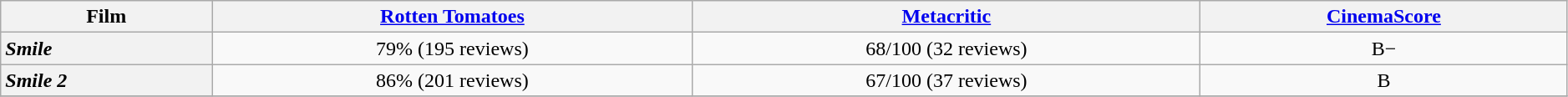<table class="wikitable sortable" width=99% border="1" style="text-align: center;">
<tr>
<th>Film</th>
<th><a href='#'>Rotten Tomatoes</a></th>
<th><a href='#'>Metacritic</a></th>
<th><a href='#'>CinemaScore</a></th>
</tr>
<tr>
<th style="text-align: left;"><em>Smile</em></th>
<td>79% (195 reviews)</td>
<td>68/100 (32 reviews)</td>
<td>B−</td>
</tr>
<tr>
<th style="text-align: left;"><em>Smile 2</em></th>
<td>86% (201 reviews)</td>
<td>67/100 (37 reviews)</td>
<td>B</td>
</tr>
<tr>
</tr>
</table>
